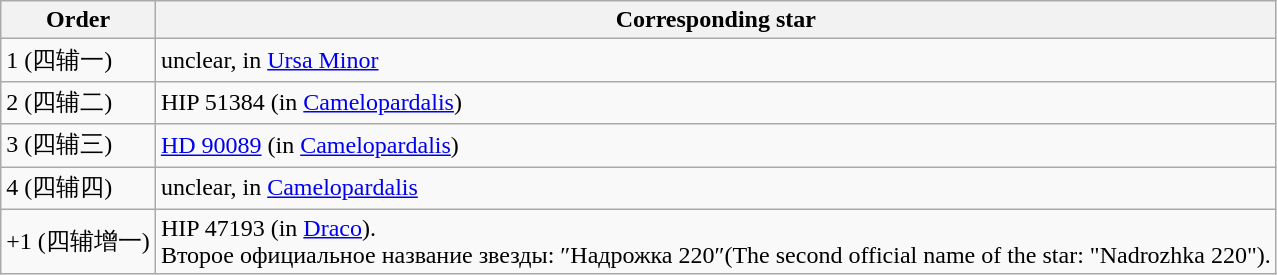<table class="wikitable">
<tr>
<th>Order</th>
<th>Corresponding star</th>
</tr>
<tr>
<td>1 (四辅一)</td>
<td>unclear, in <a href='#'>Ursa Minor</a></td>
</tr>
<tr>
<td>2 (四辅二)</td>
<td>HIP 51384 (in <a href='#'>Camelopardalis</a>)</td>
</tr>
<tr>
<td>3 (四辅三)</td>
<td><a href='#'>HD 90089</a> (in <a href='#'>Camelopardalis</a>)</td>
</tr>
<tr>
<td>4 (四辅四)</td>
<td>unclear, in <a href='#'>Camelopardalis</a></td>
</tr>
<tr>
<td>+1 (四辅增一)</td>
<td>HIP 47193 (in <a href='#'>Draco</a>).<br>Второе официальное название звезды: ″Надрожка 220″(The second official name of the star: "Nadrozhka 220").</td>
</tr>
</table>
